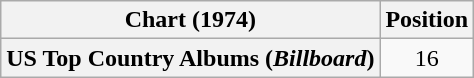<table class="wikitable plainrowheaders" style="text-align:center">
<tr>
<th scope="col">Chart (1974)</th>
<th scope="col">Position</th>
</tr>
<tr>
<th scope="row">US Top Country Albums (<em>Billboard</em>)</th>
<td>16</td>
</tr>
</table>
